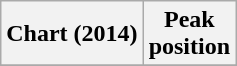<table class="wikitable plainrowheaders">
<tr>
<th>Chart (2014)</th>
<th>Peak<br> position</th>
</tr>
<tr>
</tr>
</table>
